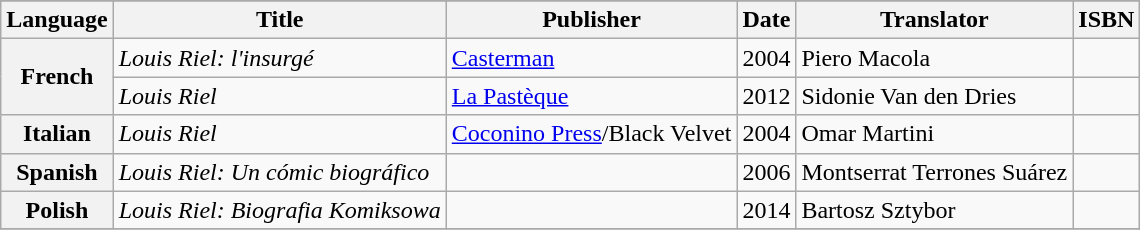<table class="wikitable sortable">
<tr>
</tr>
<tr>
<th scope="col">Language</th>
<th scope="col">Title</th>
<th scope="col">Publisher</th>
<th scope="col">Date</th>
<th scope="col">Translator</th>
<th scope="col">ISBN</th>
</tr>
<tr>
<th scope="row" rowspan="2">French</th>
<td><em>Louis Riel: l'insurgé</em></td>
<td><a href='#'>Casterman</a></td>
<td>2004</td>
<td>Piero Macola</td>
<td></td>
</tr>
<tr>
<td><em>Louis Riel</em></td>
<td><a href='#'>La Pastèque</a></td>
<td>2012</td>
<td>Sidonie Van den Dries</td>
<td></td>
</tr>
<tr>
<th scope="row">Italian</th>
<td><em>Louis Riel</em></td>
<td><a href='#'>Coconino Press</a>/Black Velvet</td>
<td>2004</td>
<td>Omar Martini</td>
<td></td>
</tr>
<tr>
<th scope="row">Spanish</th>
<td><em>Louis Riel: Un cómic biográfico</em></td>
<td></td>
<td>2006</td>
<td>Montserrat Terrones Suárez</td>
<td></td>
</tr>
<tr>
<th scope="row">Polish</th>
<td><em>Louis Riel: Biografia Komiksowa</em></td>
<td></td>
<td>2014</td>
<td>Bartosz Sztybor</td>
<td></td>
</tr>
<tr>
</tr>
</table>
